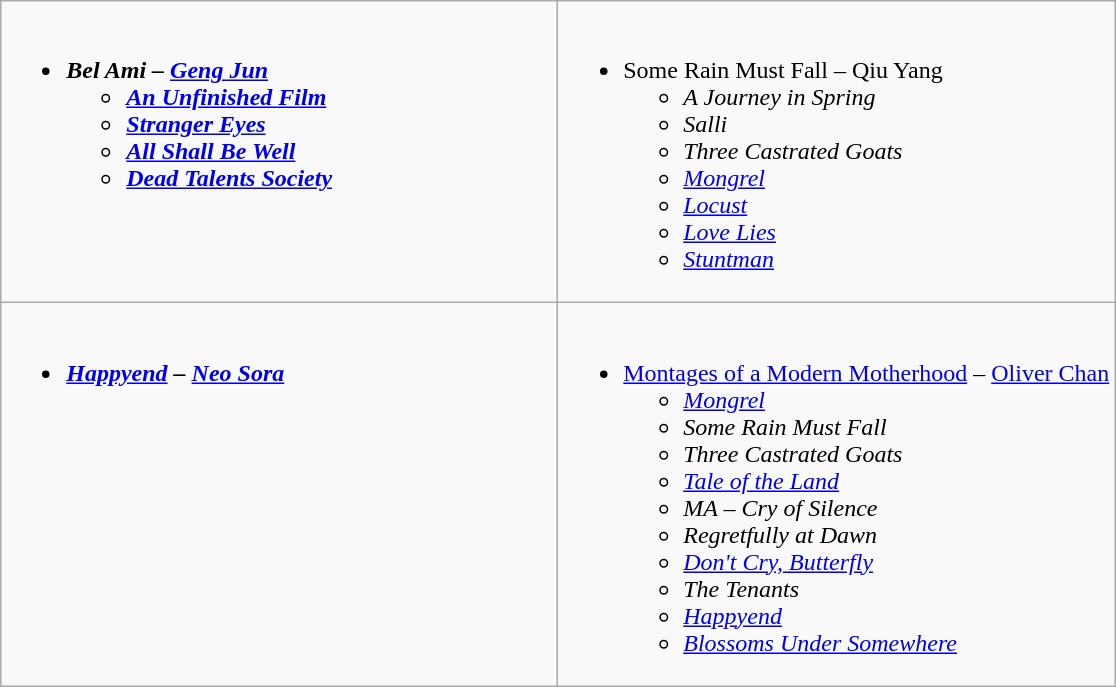<table class="wikitable" role="presentation">
<tr>
<td style="vertical-align:top; width:50%;"><br><ul><li><strong><em>Bel Ami<em> – <a href='#'>Geng Jun</a><strong><ul><li></em><a href='#'>An Unfinished Film</a><em></li><li></em><a href='#'>Stranger Eyes</a><em></li><li></em><a href='#'>All Shall Be Well</a><em></li><li></em><a href='#'>Dead Talents Society</a><em></li></ul></li></ul></td>
<td style="vertical-align:top; width:50%;"><br><ul><li></em></strong>Some Rain Must Fall</em> – Qiu Yang</strong><ul><li><em>A Journey in Spring</em></li><li><em>Salli</em></li><li><em>Three Castrated Goats</em></li><li><em><a href='#'>Mongrel</a></em></li><li><em><a href='#'>Locust</a></em></li><li><em><a href='#'>Love Lies</a></em></li><li><em><a href='#'>Stuntman</a></em></li></ul></li></ul></td>
</tr>
<tr>
<td style="vertical-align:top; width:50%;"><br><ul><li><strong><em><a href='#'>Happyend</a><em> – <a href='#'>Neo Sora</a><strong></li></ul></td>
<td style="vertical-align:top; width:50%;"><br><ul><li></em></strong><a href='#'>Montages of a Modern Motherhood</a></em> – <a href='#'>Oliver Chan</a></strong><ul><li><em><a href='#'>Mongrel</a></em></li><li><em>Some Rain Must Fall</em></li><li><em>Three Castrated Goats</em></li><li><em><a href='#'>Tale of the Land</a></em></li><li><em>MA – Cry of Silence</em></li><li><em>Regretfully at Dawn</em></li><li><em><a href='#'>Don't Cry, Butterfly</a></em></li><li><em>The Tenants</em></li><li><em><a href='#'>Happyend</a></em></li><li><em><a href='#'>Blossoms Under Somewhere</a></em></li></ul></li></ul></td>
</tr>
</table>
